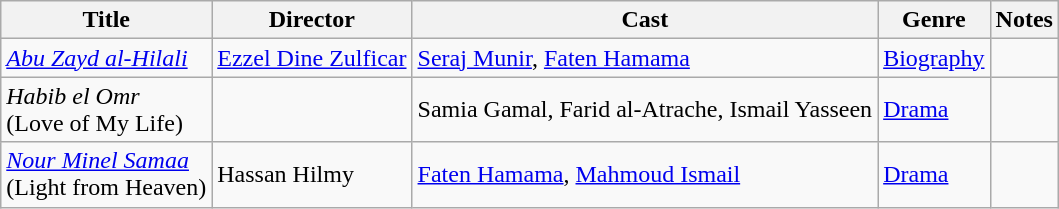<table class="wikitable">
<tr>
<th>Title</th>
<th>Director</th>
<th>Cast</th>
<th>Genre</th>
<th>Notes</th>
</tr>
<tr>
<td><em><a href='#'>Abu Zayd al-Hilali</a></em></td>
<td><a href='#'>Ezzel Dine Zulficar</a></td>
<td><a href='#'>Seraj Munir</a>, <a href='#'>Faten Hamama</a></td>
<td><a href='#'>Biography</a></td>
<td></td>
</tr>
<tr>
<td><em>Habib el Omr </em><br>(Love of My Life)</td>
<td></td>
<td>Samia Gamal, Farid al-Atrache, Ismail Yasseen</td>
<td><a href='#'>Drama</a></td>
<td></td>
</tr>
<tr>
<td><em><a href='#'>Nour Minel Samaa</a></em><br>(Light from Heaven)</td>
<td>Hassan Hilmy</td>
<td><a href='#'>Faten Hamama</a>,  <a href='#'>Mahmoud Ismail</a></td>
<td><a href='#'>Drama</a></td>
<td></td>
</tr>
</table>
